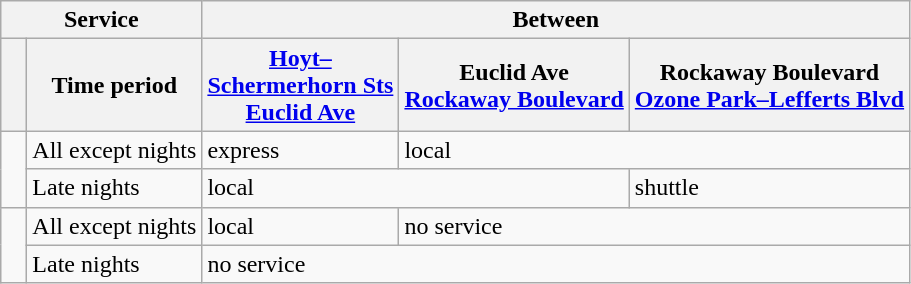<table class="wikitable">
<tr>
<th colspan=2>Service</th>
<th colspan=3>Between</th>
</tr>
<tr>
<th width=10> </th>
<th>Time period</th>
<th><a href='#'>Hoyt–<br>Schermerhorn Sts</a><br><a href='#'>Euclid Ave</a></th>
<th>Euclid Ave<br><a href='#'>Rockaway Boulevard</a></th>
<th>Rockaway Boulevard<br><a href='#'>Ozone Park–Lefferts Blvd</a></th>
</tr>
<tr>
<td rowspan=2></td>
<td>All except nights</td>
<td>express</td>
<td colspan=2>local</td>
</tr>
<tr>
<td>Late nights</td>
<td colspan=2>local</td>
<td>shuttle</td>
</tr>
<tr>
<td rowspan=2></td>
<td>All except nights</td>
<td>local</td>
<td colspan=2>no service</td>
</tr>
<tr>
<td>Late nights</td>
<td colspan=3>no service</td>
</tr>
</table>
